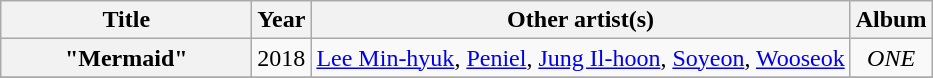<table class="wikitable plainrowheaders" style="text-align:center;">
<tr>
<th scope="col" style="width:10em;">Title</th>
<th scope="col">Year</th>
<th scope="col">Other artist(s)</th>
<th scope="col">Album</th>
</tr>
<tr>
<th scope="row">"Mermaid"</th>
<td>2018</td>
<td><a href='#'>Lee Min-hyuk</a>, <a href='#'>Peniel</a>, <a href='#'>Jung Il-hoon</a>, <a href='#'>Soyeon</a>, <a href='#'>Wooseok</a></td>
<td><em>ONE</em></td>
</tr>
<tr>
</tr>
</table>
